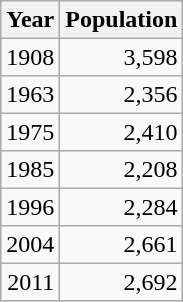<table class="wikitable" style="line-height:1.1em;">
<tr>
<th>Year</th>
<th>Population</th>
</tr>
<tr align="right">
<td>1908</td>
<td>3,598</td>
</tr>
<tr align="right">
<td>1963</td>
<td>2,356</td>
</tr>
<tr align="right">
<td>1975</td>
<td>2,410</td>
</tr>
<tr align="right">
<td>1985</td>
<td>2,208</td>
</tr>
<tr align="right">
<td>1996</td>
<td>2,284</td>
</tr>
<tr align="right">
<td>2004</td>
<td>2,661</td>
</tr>
<tr align="right">
<td>2011</td>
<td>2,692</td>
</tr>
</table>
